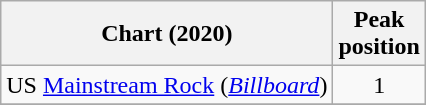<table class="wikitable sortable">
<tr>
<th>Chart (2020)</th>
<th>Peak<br>position</th>
</tr>
<tr>
<td>US <a href='#'>Mainstream Rock</a> (<em><a href='#'>Billboard</a></em>)</td>
<td style="text-align:center;">1</td>
</tr>
<tr>
</tr>
</table>
